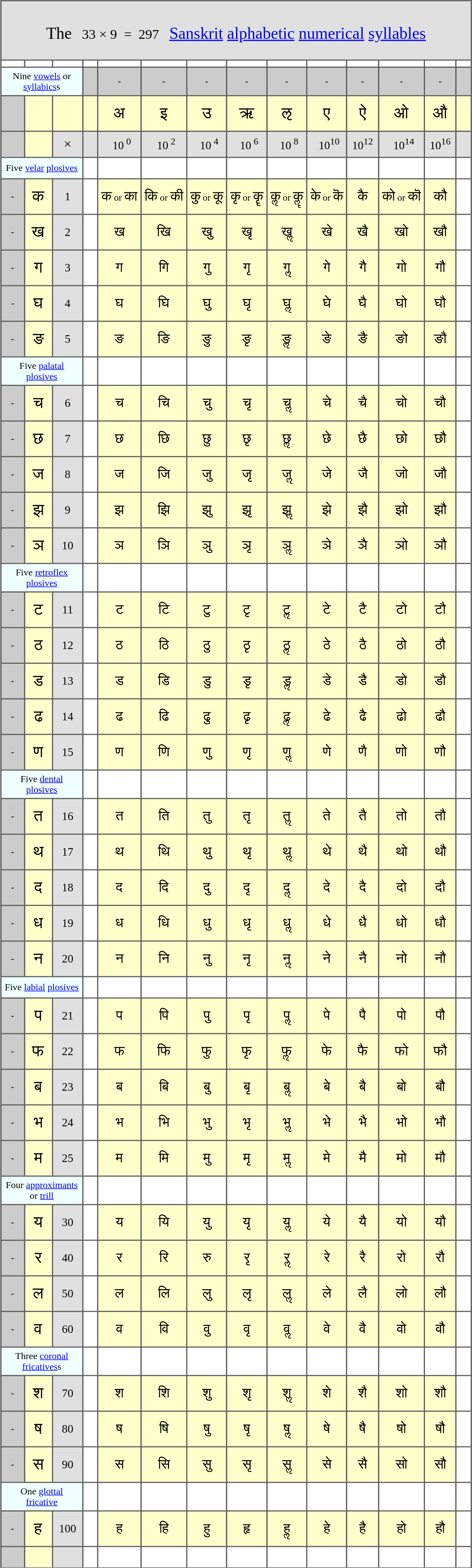<table border="1" width="794" style="text-align:center" cellpadding=5 cellspacing=0 align=center>
<tr bgcolor=#E0E0E0>
<td colspan=14 height="88" style="padding:0.6em 0 0 0"><big><big><big> The</big>   33 × 9  =  297   <big><a href='#'>Sanskrit</a> <a href='#'>alphabetic</a> <a href='#'>numerical</a> <a href='#'>syllables</a> </big></big></big></td>
</tr>
<tr bgcolor=#FFFFFF>
<td width=48></td>
<td width=48></td>
<td width=48></td>
<td width=24></td>
<td width=48></td>
<td width=48></td>
<td width=48></td>
<td width=48></td>
<td width=48></td>
<td width=48></td>
<td width=48></td>
<td width=48></td>
<td width=48></td>
<td width=24></td>
</tr>
<tr bgcolor=#CCCCCC>
<td bgcolor=#F0FFFF height=28 colspan=3>Nine <a href='#'>vowels</a> or <a href='#'>syllabics</a>s</td>
<td> </td>
<td>-<strong></strong></td>
<td>-<strong></strong></td>
<td>-<strong></strong></td>
<td>-<strong></strong></td>
<td>-<strong></strong></td>
<td>-<strong></strong></td>
<td>-<strong></strong></td>
<td>-<strong></strong></td>
<td>-<strong></strong></td>
<td> </td>
</tr>
<tr bgcolor=#FFFFCC>
<td bgcolor=#CCCCCC height=48> </td>
<td> </td>
<td> </td>
<td> </td>
<td style="line-height:1.6"><big><big><big> अ </big></big></big></td>
<td style="line-height:1.6"><big><big><big> इ </big></big></big></td>
<td style="line-height:1.6"><big><big><big> उ </big></big></big></td>
<td style="line-height:1.6"><big><big><big> ऋ </big></big></big></td>
<td style="line-height:1.6"><big><big><big> ऌ </big></big></big></td>
<td style="line-height:1.6"><big><big><big> ए </big></big></big></td>
<td style="line-height:1.6"><big><big><big>ऐ </big></big></big></td>
<td style="line-height:1.6"><big><big><big>ओ</big></big></big></td>
<td style="line-height:1.6"><big><big><big>औ </big></big></big></td>
<td> </td>
</tr>
<tr bgcolor=#E0E0E0>
<td bgcolor=#CCCCCC height=32> </td>
<td bgcolor=#FFFFCC> </td>
<td><big><big> ×</big></big></td>
<td> </td>
<td>  <big>10<sup> 0</sup></big></td>
<td>  <big>10<sup> 2</sup></big></td>
<td>  <big>10<sup> 4</sup></big></td>
<td>  <big>10<sup> 6</sup></big></td>
<td>  <big>10<sup> 8</sup></big></td>
<td>  <big>10<sup>10</sup></big></td>
<td><big>10<sup>12</sup></big></td>
<td>  <big>10<sup>14</sup></big></td>
<td><big>10<sup>16</sup></big></td>
<td> </td>
</tr>
<tr bgcolor=#FFFFFF>
<td bgcolor=#F0FFFF height=24 colspan=3>Five <a href='#'>velar</a> <a href='#'>plosives</a></td>
<td> </td>
<td> </td>
<td> </td>
<td> </td>
<td> </td>
<td> </td>
<td> </td>
<td> </td>
<td> </td>
<td> </td>
<td> </td>
</tr>
<tr bgcolor=#FFFFCC>
<td bgcolor=#CCCCCC height=48><strong></strong> -</td>
<td bgcolor=#FFFFCC style="line-height:1.6"><big><big><big> क </big></big></big></td>
<td bgcolor=#E0E0E0><big> 1</big></td>
<td bgcolor=#FFFFFF> </td>
<td style="line-height:1.6"><big><big>क</big></big> or <big><big>का</big></big> <br> <small></small></td>
<td style="line-height:1.6"><big><big>कि</big></big> or <big><big>की</big></big> <br> <small></small></td>
<td style="line-height:1.6"><big><big>कु</big></big> or <big><big>कू</big></big> <br> <small></small></td>
<td style="line-height:1.6"><big><big>कृ</big></big> or <big><big>कॄ</big></big> <br> <small></small></td>
<td style="line-height:1.6"><big><big>कॢ</big></big> or <big><big>कॣ</big></big> <br> <small></small></td>
<td style="line-height:1.6"><big><big>के</big></big> or <big><big>कॆ</big></big> <br> <small></small></td>
<td style="line-height:1.6"><big><big>कै</big></big> <br> <small></small></td>
<td style="line-height:1.6"><big><big>को</big></big> or <big><big>कॊ</big></big> <br> <small></small></td>
<td style="line-height:1.6"><big><big>कौ</big></big> <br> <small></small></td>
<td bgcolor=#FFFFFF> </td>
</tr>
<tr bgcolor=#FFFFCC>
<td bgcolor=#CCCCCC height=48><strong></strong> -</td>
<td bgcolor=#FFFFCC style="line-height:1.6"><big><big><big> ख </big></big></big></td>
<td bgcolor=#E0E0E0><big> 2</big></td>
<td bgcolor=#FFFFFF> </td>
<td style="line-height:1.6"><big><big> ख </big></big> <br> <small></small></td>
<td style="line-height:1.6"><big><big> खि </big></big> <br> <small></small></td>
<td style="line-height:1.6"><big><big> खु </big></big> <br> <small></small></td>
<td style="line-height:1.6"><big><big> खृ </big></big> <br> <small></small></td>
<td style="line-height:1.6"><big><big> खॢ </big></big> <br> <small></small></td>
<td style="line-height:1.6"><big><big> खे </big></big> <br> <small></small></td>
<td style="line-height:1.6"><big><big> खै </big></big> <br> <small></small></td>
<td style="line-height:1.6"><big><big> खो </big></big> <br> <small></small></td>
<td style="line-height:1.6"><big><big> खौ </big></big> <br> <small></small></td>
<td bgcolor=#FFFFFF> </td>
</tr>
<tr bgcolor=#FFFFCC>
<td bgcolor=#CCCCCC height=48><strong></strong> -</td>
<td bgcolor=#FFFFCC style="line-height:1.6"><big><big><big> ग </big></big></big></td>
<td bgcolor=#E0E0E0><big> 3</big></td>
<td bgcolor=#FFFFFF> </td>
<td style="line-height:1.6"><big><big> ग </big></big> <br> <small></small></td>
<td style="line-height:1.6"><big><big> गि </big></big> <br> <small></small></td>
<td style="line-height:1.6"><big><big> गु </big></big> <br> <small></small></td>
<td style="line-height:1.6"><big><big> गृ </big></big> <br> <small></small></td>
<td style="line-height:1.6"><big><big> गॢ </big></big> <br> <small></small></td>
<td style="line-height:1.6"><big><big> गे </big></big> <br> <small></small></td>
<td style="line-height:1.6"><big><big> गै </big></big> <br> <small></small></td>
<td style="line-height:1.6"><big><big> गो </big></big> <br> <small></small></td>
<td style="line-height:1.6"><big><big> गौ </big></big> <br> <small></small></td>
<td bgcolor=#FFFFFF> </td>
</tr>
<tr bgcolor=#FFFFCC>
<td bgcolor=#CCCCCC  height=48><strong></strong> -</td>
<td bgcolor=#FFFFCC style="line-height:1.6"><big><big><big> घ </big></big></big></td>
<td bgcolor=#E0E0E0><big> 4</big></td>
<td bgcolor=#FFFFFF> </td>
<td style="line-height:1.6"><big><big> घ </big></big> <br> <small></small></td>
<td style="line-height:1.6"><big><big> घि </big></big> <br> <small></small></td>
<td style="line-height:1.6"><big><big> घु </big></big> <br> <small></small></td>
<td style="line-height:1.6"><big><big> घृ </big></big> <br> <small></small></td>
<td style="line-height:1.6"><big><big> घॢ </big></big> <br> <small></small></td>
<td style="line-height:1.6"><big><big> घे </big></big> <br> <small></small></td>
<td style="line-height:1.6"><big><big> घै </big></big> <br> <small></small></td>
<td style="line-height:1.6"><big><big> घो </big></big> <br> <small></small></td>
<td style="line-height:1.6"><big><big> घौ </big></big> <br> <small></small></td>
<td bgcolor=#FFFFFF> </td>
</tr>
<tr bgcolor=#FFFFCC>
<td bgcolor=#CCCCCC height=48><strong></strong> -</td>
<td bgcolor=#FFFFCC style="line-height:1.6"><big><big><big> ङ </big></big></big></td>
<td bgcolor=#E0E0E0><big> 5</big></td>
<td bgcolor=#FFFFFF> </td>
<td style="line-height:1.6"><big><big> ङ </big></big> <br> <small></small></td>
<td style="line-height:1.6"><big><big> ङि </big></big> <br> <small></small></td>
<td style="line-height:1.6"><big><big> ङु </big></big> <br> <small></small></td>
<td style="line-height:1.6"><big><big> ङृ </big></big> <br> <small></small></td>
<td style="line-height:1.6"><big><big> ङॢ </big></big> <br> <small></small></td>
<td style="line-height:1.6"><big><big> ङे </big></big> <br> <small></small></td>
<td style="line-height:1.6"><big><big> ङै </big></big> <br> <small></small></td>
<td style="line-height:1.6"><big><big> ङो </big></big> <br> <small></small></td>
<td style="line-height:1.6"><big><big> ङौ </big></big> <br> <small></small></td>
<td bgcolor=#FFFFFF> </td>
</tr>
<tr bgcolor=#FFFFFF>
<td bgcolor=#F0FFFF height=24 colspan=3>Five <a href='#'>palatal</a> <a href='#'>plosives</a></td>
<td> </td>
<td> </td>
<td> </td>
<td> </td>
<td> </td>
<td> </td>
<td> </td>
<td> </td>
<td> </td>
<td> </td>
<td> </td>
</tr>
<tr bgcolor=#FFFFCC>
<td bgcolor=#CCCCCC height=48><strong></strong> -</td>
<td style="line-height:1.6"><big><big><big> च </big></big></big></td>
<td bgcolor=#E0E0E0><big> 6</big></td>
<td bgcolor=#FFFFFF> </td>
<td style="line-height:1.6"><big><big> च </big></big> <br> <small></small></td>
<td style="line-height:1.6"><big><big> चि </big></big> <br> <small></small></td>
<td style="line-height:1.6"><big><big> चु </big></big> <br> <small></small></td>
<td style="line-height:1.6"><big><big> चृ </big></big> <br> <small></small></td>
<td style="line-height:1.6"><big><big> चॢ </big></big> <br> <small></small></td>
<td style="line-height:1.6"><big><big> चे </big></big> <br> <small></small></td>
<td style="line-height:1.6"><big><big> चै </big></big> <br> <small></small></td>
<td style="line-height:1.6"><big><big> चो </big></big> <br> <small></small></td>
<td style="line-height:1.6"><big><big> चौ </big></big> <br> <small></small></td>
<td bgcolor=#FFFFFF> </td>
</tr>
<tr bgcolor=#FFFFCC>
<td bgcolor=#CCCCCC height=48><strong></strong> -</td>
<td style="line-height:1.6"><big><big><big> छ </big></big></big></td>
<td bgcolor=#E0E0E0><big> 7</big></td>
<td bgcolor=#FFFFFF> </td>
<td style="line-height:1.6"><big><big> छ </big></big> <br> <small></small></td>
<td style="line-height:1.6"><big><big> छि </big></big> <br> <small></small></td>
<td style="line-height:1.6"><big><big> छु </big></big> <br> <small></small></td>
<td style="line-height:1.6"><big><big> छृ </big></big> <br> <small></small></td>
<td style="line-height:1.6"><big><big> छॢ </big></big> <br> <small></small></td>
<td style="line-height:1.6"><big><big> छे </big></big> <br> <small></small></td>
<td style="line-height:1.6"><big><big> छै </big></big> <br> <small></small></td>
<td style="line-height:1.6"><big><big> छो </big></big> <br> <small></small></td>
<td style="line-height:1.6"><big><big> छौ </big></big> <br> <small></small></td>
<td bgcolor=#FFFFFF> </td>
</tr>
<tr bgcolor=#FFFFCC>
<td bgcolor=#CCCCCC height=48><strong></strong> -</td>
<td style="line-height:1.6"><big><big><big> ज </big></big></big></td>
<td bgcolor=#E0E0E0><big> 8</big></td>
<td bgcolor=#FFFFFF> </td>
<td style="line-height:1.6"><big><big> ज </big></big> <br> <small></small></td>
<td style="line-height:1.6"><big><big> जि </big></big> <br> <small></small></td>
<td style="line-height:1.6"><big><big> जु </big></big> <br> <small></small></td>
<td style="line-height:1.6"><big><big> जृ </big></big> <br> <small></small></td>
<td style="line-height:1.6"><big><big> जॢ </big></big> <br> <small></small></td>
<td style="line-height:1.6"><big><big> जे </big></big> <br> <small></small></td>
<td style="line-height:1.6"><big><big> जै </big></big> <br> <small></small></td>
<td style="line-height:1.6"><big><big> जो </big></big> <br> <small></small></td>
<td style="line-height:1.6"><big><big> जौ </big></big> <br> <small></small></td>
<td bgcolor=#FFFFFF> </td>
</tr>
<tr bgcolor=#FFFFCC>
<td bgcolor=#CCCCCC height=48><strong></strong> -</td>
<td style="line-height:1.6"><big><big><big> झ </big></big></big></td>
<td bgcolor=#E0E0E0><big> 9</big></td>
<td bgcolor=#FFFFFF> </td>
<td style="line-height:1.6"><big><big> झ </big></big> <br> <small></small></td>
<td style="line-height:1.6"><big><big> झि </big></big> <br> <small></small></td>
<td style="line-height:1.6"><big><big> झु </big></big> <br> <small></small></td>
<td style="line-height:1.6"><big><big> झृ </big></big> <br> <small></small></td>
<td style="line-height:1.6"><big><big> झॢ </big></big> <br> <small></small></td>
<td style="line-height:1.6"><big><big> झे </big></big> <br> <small></small></td>
<td style="line-height:1.6"><big><big> झै </big></big> <br> <small></small></td>
<td style="line-height:1.6"><big><big> झो </big></big> <br> <small></small></td>
<td style="line-height:1.6"><big><big> झौ </big></big> <br> <small></small></td>
<td bgcolor=#FFFFFF> </td>
</tr>
<tr bgcolor=#FFFFCC>
<td bgcolor=#CCCCCC height=48><strong></strong> -</td>
<td style="line-height:1.6"><big><big><big> ञ </big></big></big></td>
<td bgcolor=#E0E0E0><big> 10</big></td>
<td bgcolor=#FFFFFF> </td>
<td style="line-height:1.6"><big><big> ञ </big></big> <br> <small></small></td>
<td style="line-height:1.6"><big><big> ञि </big></big> <br> <small></small></td>
<td style="line-height:1.6"><big><big> ञु </big></big> <br> <small></small></td>
<td style="line-height:1.6"><big><big> ञृ </big></big> <br> <small></small></td>
<td style="line-height:1.6"><big><big> ञॢ </big></big> <br> <small></small></td>
<td style="line-height:1.6"><big><big> ञे </big></big> <br> <small></small></td>
<td style="line-height:1.6"><big><big> ञै </big></big> <br> <small></small></td>
<td style="line-height:1.6"><big><big> ञो </big></big> <br> <small></small></td>
<td style="line-height:1.6"><big><big> ञौ </big></big> <br> <small></small></td>
<td bgcolor=#FFFFFF> </td>
</tr>
<tr bgcolor=#FFFFFF>
<td bgcolor=#F0FFFF height=24 colspan=3>Five <a href='#'>retroflex</a> <a href='#'>plosives</a></td>
<td> </td>
<td> </td>
<td> </td>
<td> </td>
<td> </td>
<td> </td>
<td> </td>
<td> </td>
<td> </td>
<td> </td>
<td> </td>
</tr>
<tr bgcolor=#FFFFCC>
<td bgcolor=#CCCCCC height=48><strong></strong> -</td>
<td style="line-height:1.6"><big><big><big> ट </big></big></big></td>
<td bgcolor=#E0E0E0><big> 11</big></td>
<td bgcolor=#FFFFFF> </td>
<td style="line-height:1.6"><big><big> ट </big></big> <br> <small></small></td>
<td style="line-height:1.6"><big><big> टि </big></big> <br> <small></small></td>
<td style="line-height:1.6"><big><big> टु </big></big> <br> <small></small></td>
<td style="line-height:1.6"><big><big> टृ </big></big> <br> <small></small></td>
<td style="line-height:1.6"><big><big> टॢ </big></big> <br> <small></small></td>
<td style="line-height:1.6"><big><big> टे </big></big> <br> <small></small></td>
<td style="line-height:1.6"><big><big> टै </big></big> <br> <small></small></td>
<td style="line-height:1.6"><big><big> टो </big></big> <br> <small></small></td>
<td style="line-height:1.6"><big><big> टौ </big></big> <br> <small></small></td>
<td bgcolor=#FFFFFF> </td>
</tr>
<tr bgcolor=#FFFFCC>
<td bgcolor=#CCCCCC height=48><strong></strong> -</td>
<td style="line-height:1.6"><big><big><big> ठ </big></big></big></td>
<td bgcolor=#E0E0E0><big> 12</big></td>
<td bgcolor=#FFFFFF> </td>
<td style="line-height:1.6"><big><big> ठ </big></big> <br> <small></small></td>
<td style="line-height:1.6"><big><big> ठि </big></big> <br> <small></small></td>
<td style="line-height:1.6"><big><big> ठु </big></big> <br> <small></small></td>
<td style="line-height:1.6"><big><big> ठृ </big></big> <br> <small></small></td>
<td style="line-height:1.6"><big><big> ठॢ </big></big> <br> <small></small></td>
<td style="line-height:1.6"><big><big> ठे </big></big> <br> <small></small></td>
<td style="line-height:1.6"><big><big> ठै </big></big> <br> <small></small></td>
<td style="line-height:1.6"><big><big> ठो </big></big> <br> <small></small></td>
<td style="line-height:1.6"><big><big> ठौ </big></big> <br> <small></small></td>
<td bgcolor=#FFFFFF> </td>
</tr>
<tr bgcolor=#FFFFCC>
<td bgcolor=#CCCCCC height=48><strong></strong> -</td>
<td style="line-height:1.6"><big><big><big> ड </big></big></big></td>
<td bgcolor=#E0E0E0><big> 13</big></td>
<td bgcolor=#FFFFFF> </td>
<td style="line-height:1.6"><big><big> ड </big></big> <br> <small></small></td>
<td style="line-height:1.6"><big><big> डि </big></big> <br> <small></small></td>
<td style="line-height:1.6"><big><big> डु </big></big> <br> <small></small></td>
<td style="line-height:1.6"><big><big> डृ </big></big> <br> <small></small></td>
<td style="line-height:1.6"><big><big> डॢ </big></big> <br> <small></small></td>
<td style="line-height:1.6"><big><big> डे </big></big> <br> <small></small></td>
<td style="line-height:1.6"><big><big> डै </big></big> <br> <small></small></td>
<td style="line-height:1.6"><big><big> डो </big></big> <br> <small></small></td>
<td style="line-height:1.6"><big><big> डौ </big></big> <br> <small></small></td>
<td bgcolor=#FFFFFF> </td>
</tr>
<tr bgcolor=#FFFFCC>
<td bgcolor=#CCCCCC height=48><strong></strong> -</td>
<td style="line-height:1.6"><big><big><big> ढ </big></big></big></td>
<td bgcolor=#E0E0E0><big> 14</big></td>
<td bgcolor=#FFFFFF> </td>
<td style="line-height:1.6"><big><big> ढ </big></big> <br> <small></small></td>
<td style="line-height:1.6"><big><big> ढि </big></big> <br> <small></small></td>
<td style="line-height:1.6"><big><big> ढु </big></big> <br> <small></small></td>
<td style="line-height:1.6"><big><big> ढृ </big></big> <br> <small></small></td>
<td style="line-height:1.6"><big><big> ढॢ </big></big> <br> <small></small></td>
<td style="line-height:1.6"><big><big> ढे </big></big> <br> <small></small></td>
<td style="line-height:1.6"><big><big> ढै </big></big> <br> <small></small></td>
<td style="line-height:1.6"><big><big> ढो </big></big> <br> <small></small></td>
<td style="line-height:1.6"><big><big> ढौ </big></big> <br> <small></small></td>
<td bgcolor=#FFFFFF> </td>
</tr>
<tr bgcolor=#FFFFCC>
<td bgcolor=#CCCCCC height=48><strong></strong> -</td>
<td style="line-height:1.6"><big><big><big> ण </big></big></big></td>
<td bgcolor=#E0E0E0><big> 15</big></td>
<td bgcolor=#FFFFFF> </td>
<td style="line-height:1.6"><big><big> ण </big></big> <br> <small></small></td>
<td style="line-height:1.6"><big><big> णि </big></big> <br> <small></small></td>
<td style="line-height:1.6"><big><big> णु </big></big> <br> <small></small></td>
<td style="line-height:1.6"><big><big> णृ </big></big> <br> <small></small></td>
<td style="line-height:1.6"><big><big> णॢ </big></big> <br> <small></small></td>
<td style="line-height:1.6"><big><big> णे </big></big> <br> <small></small></td>
<td style="line-height:1.6"><big><big> णै </big></big> <br> <small></small></td>
<td style="line-height:1.6"><big><big> णो </big></big> <br> <small></small></td>
<td style="line-height:1.6"><big><big> णौ </big></big> <br> <small></small></td>
<td bgcolor=#FFFFFF> </td>
</tr>
<tr bgcolor=#FFFFFF>
<td bgcolor=#F0FFFF height=24 colspan=3>Five <a href='#'>dental</a> <a href='#'>plosives</a></td>
<td> </td>
<td> </td>
<td> </td>
<td> </td>
<td> </td>
<td> </td>
<td> </td>
<td> </td>
<td> </td>
<td> </td>
<td> </td>
</tr>
<tr bgcolor=#FFFFCC>
<td bgcolor=#CCCCCC height=48><strong></strong> -</td>
<td style="line-height:1.6"><big><big><big> त </big></big></big></td>
<td bgcolor=#E0E0E0><big> 16</big></td>
<td bgcolor=#FFFFFF> </td>
<td style="line-height:1.6"><big><big> त </big></big> <br> <small></small></td>
<td style="line-height:1.6"><big><big> ति </big></big> <br> <small></small></td>
<td style="line-height:1.6"><big><big> तु </big></big> <br> <small></small></td>
<td style="line-height:1.6"><big><big> तृ </big></big> <br> <small></small></td>
<td style="line-height:1.6"><big><big> तॢ </big></big> <br> <small></small></td>
<td style="line-height:1.6"><big><big> ते </big></big> <br> <small></small></td>
<td style="line-height:1.6"><big><big> तै </big></big> <br> <small></small></td>
<td style="line-height:1.6"><big><big> तो </big></big> <br> <small></small></td>
<td style="line-height:1.6"><big><big> तौ </big></big> <br> <small></small></td>
<td bgcolor=#FFFFFF> </td>
</tr>
<tr bgcolor=#FFFFCC>
<td bgcolor=#CCCCCC height=48><strong></strong> -</td>
<td style="line-height:1.6"><big><big><big> थ </big></big></big></td>
<td bgcolor=#E0E0E0><big> 17</big></td>
<td bgcolor=#FFFFFF> </td>
<td style="line-height:1.6"><big><big> थ </big></big> <br> <small></small></td>
<td style="line-height:1.6"><big><big> थि </big></big> <br> <small></small></td>
<td style="line-height:1.6"><big><big> थु </big></big> <br> <small></small></td>
<td style="line-height:1.6"><big><big> थृ </big></big> <br> <small></small></td>
<td style="line-height:1.6"><big><big> थॢ </big></big> <br> <small></small></td>
<td style="line-height:1.6"><big><big> थे </big></big> <br> <small></small></td>
<td style="line-height:1.6"><big><big> थै </big></big> <br> <small></small></td>
<td style="line-height:1.6"><big><big> थो </big></big> <br> <small></small></td>
<td style="line-height:1.6"><big><big> थौ </big></big> <br> <small></small></td>
<td bgcolor=#FFFFFF> </td>
</tr>
<tr bgcolor=#FFFFCC>
<td bgcolor=#CCCCCC height=48><strong></strong> -</td>
<td style="line-height:1.6"><big><big><big> द </big></big></big></td>
<td bgcolor=#E0E0E0><big> 18</big></td>
<td bgcolor=#FFFFFF> </td>
<td style="line-height:1.6"><big><big> द </big></big> <br> <small></small></td>
<td style="line-height:1.6"><big><big> दि </big></big> <br> <small></small></td>
<td style="line-height:1.6"><big><big> दु </big></big> <br> <small></small></td>
<td style="line-height:1.6"><big><big> दृ </big></big> <br> <small></small></td>
<td style="line-height:1.6"><big><big> दॢ </big></big> <br> <small></small></td>
<td style="line-height:1.6"><big><big> दे </big></big> <br> <small></small></td>
<td style="line-height:1.6"><big><big> दै </big></big> <br> <small></small></td>
<td style="line-height:1.6"><big><big> दो </big></big> <br> <small></small></td>
<td style="line-height:1.6"><big><big> दौ </big></big> <br> <small></small></td>
<td bgcolor=#FFFFFF> </td>
</tr>
<tr bgcolor=#FFFFCC>
<td bgcolor=#CCCCCC height=48><strong></strong> -</td>
<td style="line-height:1.6"><big><big><big> ध </big></big></big></td>
<td bgcolor=#E0E0E0><big> 19</big></td>
<td bgcolor=#FFFFFF> </td>
<td style="line-height:1.6"><big><big> ध </big></big> <br> <small></small></td>
<td style="line-height:1.6"><big><big> धि </big></big> <br> <small></small></td>
<td style="line-height:1.6"><big><big> धु </big></big> <br> <small></small></td>
<td style="line-height:1.6"><big><big> धृ </big></big> <br> <small></small></td>
<td style="line-height:1.6"><big><big> धॢ </big></big> <br> <small></small></td>
<td style="line-height:1.6"><big><big> धे </big></big> <br> <small></small></td>
<td style="line-height:1.6"><big><big> धै </big></big> <br> <small></small></td>
<td style="line-height:1.6"><big><big> धो </big></big> <br> <small></small></td>
<td style="line-height:1.6"><big><big> धौ </big></big> <br> <small></small></td>
<td bgcolor=#FFFFFF> </td>
</tr>
<tr bgcolor=#FFFFCC>
<td bgcolor=#CCCCCC height=48><strong></strong> -</td>
<td style="line-height:1.6"><big><big><big> न </big></big></big></td>
<td bgcolor=#E0E0E0><big> 20</big></td>
<td bgcolor=#FFFFFF> </td>
<td style="line-height:1.6"><big><big> न </big></big> <br> <small></small></td>
<td style="line-height:1.6"><big><big> नि </big></big> <br> <small></small></td>
<td style="line-height:1.6"><big><big> नु </big></big> <br> <small></small></td>
<td style="line-height:1.6"><big><big> नृ </big></big> <br> <small></small></td>
<td style="line-height:1.6"><big><big> नॢ </big></big> <br> <small></small></td>
<td style="line-height:1.6"><big><big> ने </big></big> <br> <small></small></td>
<td style="line-height:1.6"><big><big> नै </big></big> <br> <small></small></td>
<td style="line-height:1.6"><big><big> नो </big></big> <br> <small></small></td>
<td style="line-height:1.6"><big><big> नौ </big></big> <br> <small></small></td>
<td bgcolor=#FFFFFF> </td>
</tr>
<tr bgcolor=#FFFFFF>
<td bgcolor=#F0FFFF height=24 colspan=3>Five <a href='#'>labial</a> <a href='#'>plosives</a></td>
<td> </td>
<td> </td>
<td> </td>
<td> </td>
<td> </td>
<td> </td>
<td> </td>
<td> </td>
<td> </td>
<td> </td>
<td> </td>
</tr>
<tr bgcolor=#FFFFCC>
<td bgcolor=#CCCCCC height=48><strong></strong> -</td>
<td style="line-height:1.6"><big><big><big> प </big></big></big></td>
<td bgcolor=#E0E0E0><big> 21</big></td>
<td bgcolor=#FFFFFF> </td>
<td style="line-height:1.6"><big><big> प </big></big> <br> <small></small></td>
<td style="line-height:1.6"><big><big> पि </big></big> <br> <small></small></td>
<td style="line-height:1.6"><big><big> पु </big></big> <br> <small></small></td>
<td style="line-height:1.6"><big><big> पृ </big></big> <br> <small></small></td>
<td style="line-height:1.6"><big><big> पॢ </big></big> <br> <small></small></td>
<td style="line-height:1.6"><big><big> पे </big></big> <br> <small></small></td>
<td style="line-height:1.6"><big><big> पै </big></big> <br> <small></small></td>
<td style="line-height:1.6"><big><big> पो </big></big> <br> <small></small></td>
<td style="line-height:1.6"><big><big> पौ </big></big> <br> <small></small></td>
<td bgcolor=#FFFFFF> </td>
</tr>
<tr bgcolor=#FFFFCC>
<td bgcolor=#CCCCCC height=48><strong></strong> -</td>
<td style="line-height:1.6"><big><big><big> फ </big></big></big></td>
<td bgcolor=#E0E0E0><big> 22</big></td>
<td bgcolor=#FFFFFF> </td>
<td style="line-height:1.6"><big><big> फ </big></big> <br> <small></small></td>
<td style="line-height:1.6"><big><big> फि </big></big> <br> <small></small></td>
<td style="line-height:1.6"><big><big> फु </big></big> <br> <small></small></td>
<td style="line-height:1.6"><big><big> फृ </big></big> <br> <small></small></td>
<td style="line-height:1.6"><big><big> फॢ </big></big> <br> <small></small></td>
<td style="line-height:1.6"><big><big> फे </big></big> <br> <small></small></td>
<td style="line-height:1.6"><big><big> फै </big></big> <br> <small></small></td>
<td style="line-height:1.6"><big><big> फो </big></big> <br> <small></small></td>
<td style="line-height:1.6"><big><big> फौ </big></big> <br> <small></small></td>
<td bgcolor=#FFFFFF> </td>
</tr>
<tr bgcolor=#FFFFCC>
<td bgcolor=#CCCCCC height=48><strong></strong> -</td>
<td style="line-height:1.6"><big><big><big> ब </big></big></big></td>
<td bgcolor=#E0E0E0><big> 23</big></td>
<td bgcolor=#FFFFFF> </td>
<td style="line-height:1.6"><big><big> ब </big></big> <br> <small></small></td>
<td style="line-height:1.6"><big><big> बि </big></big> <br> <small></small></td>
<td style="line-height:1.6"><big><big> बु </big></big> <br> <small></small></td>
<td style="line-height:1.6"><big><big> बृ </big></big> <br> <small></small></td>
<td style="line-height:1.6"><big><big> बॢ </big></big> <br> <small></small></td>
<td style="line-height:1.6"><big><big> बे </big></big> <br> <small></small></td>
<td style="line-height:1.6"><big><big> बै </big></big> <br> <small></small></td>
<td style="line-height:1.6"><big><big> बो </big></big> <br> <small></small></td>
<td style="line-height:1.6"><big><big> बौ </big></big> <br> <small></small></td>
<td bgcolor=#FFFFFF> </td>
</tr>
<tr bgcolor=#FFFFCC>
<td bgcolor=#CCCCCC height=48><strong></strong> -</td>
<td style="line-height:1.6"><big><big><big> भ </big></big></big></td>
<td bgcolor=#E0E0E0><big> 24</big></td>
<td bgcolor=#FFFFFF> </td>
<td style="line-height:1.6"><big><big> भ </big></big> <br> <small></small></td>
<td style="line-height:1.6"><big><big> भि </big></big> <br> <small></small></td>
<td style="line-height:1.6"><big><big> भु </big></big> <br> <small></small></td>
<td style="line-height:1.6"><big><big> भृ </big></big> <br> <small></small></td>
<td style="line-height:1.6"><big><big> भॢ </big></big> <br> <small></small></td>
<td style="line-height:1.6"><big><big> भे </big></big> <br> <small></small></td>
<td style="line-height:1.6"><big><big> भै </big></big> <br> <small></small></td>
<td style="line-height:1.6"><big><big> भो </big></big> <br> <small></small></td>
<td style="line-height:1.6"><big><big> भौ </big></big> <br> <small></small></td>
<td bgcolor=#FFFFFF> </td>
</tr>
<tr bgcolor=#FFFFCC>
<td bgcolor=#CCCCCC height=48><strong></strong> -</td>
<td style="line-height:1.6"><big><big><big> म </big></big></big></td>
<td bgcolor=#E0E0E0><big> 25</big></td>
<td bgcolor=#FFFFFF> </td>
<td style="line-height:1.6"><big><big> म </big></big> <br> <small></small></td>
<td style="line-height:1.6"><big><big> मि </big></big> <br> <small></small></td>
<td style="line-height:1.6"><big><big> मु </big></big> <br> <small></small></td>
<td style="line-height:1.6"><big><big> मृ </big></big> <br> <small></small></td>
<td style="line-height:1.6"><big><big> मॢ </big></big> <br> <small></small></td>
<td style="line-height:1.6"><big><big> मे </big></big> <br> <small></small></td>
<td style="line-height:1.6"><big><big> मै </big></big> <br> <small></small></td>
<td style="line-height:1.6"><big><big> मो </big></big> <br> <small></small></td>
<td style="line-height:1.6"><big><big> मौ </big></big> <br> <small></small></td>
<td bgcolor=#FFFFFF> </td>
</tr>
<tr bgcolor=#FFFFFF>
<td bgcolor=#F0FFFF height=24 colspan=3>Four <a href='#'>approximants</a> or <a href='#'>trill</a></td>
<td> </td>
<td> </td>
<td> </td>
<td> </td>
<td> </td>
<td> </td>
<td> </td>
<td> </td>
<td> </td>
<td> </td>
<td> </td>
</tr>
<tr bgcolor=#FFFFCC>
<td bgcolor=#CCCCCC height=48><strong></strong> -</td>
<td style="line-height:1.6"><big><big><big> य </big></big></big></td>
<td bgcolor=#E0E0E0><big> 30</big></td>
<td bgcolor=#FFFFFF> </td>
<td style="line-height:1.6"><big><big> य </big></big> <br> <small></small></td>
<td style="line-height:1.6"><big><big> यि </big></big> <br> <small></small></td>
<td style="line-height:1.6"><big><big> यु </big></big> <br> <small></small></td>
<td style="line-height:1.6"><big><big> यृ </big></big> <br> <small></small></td>
<td style="line-height:1.6"><big><big> यॢ </big></big> <br> <small></small></td>
<td style="line-height:1.6"><big><big> ये </big></big> <br> <small></small></td>
<td style="line-height:1.6"><big><big> यै </big></big> <br> <small></small></td>
<td style="line-height:1.6"><big><big> यो </big></big> <br> <small></small></td>
<td style="line-height:1.6"><big><big> यौ </big></big> <br> <small></small></td>
<td bgcolor=#FFFFFF> </td>
</tr>
<tr bgcolor=#FFFFCC>
<td bgcolor=#CCCCCC height=48><strong></strong> -</td>
<td style="line-height:1.6"><big><big><big> र </big></big></big></td>
<td bgcolor=#E0E0E0><big> 40</big></td>
<td bgcolor=#FFFFFF> </td>
<td style="line-height:1.6"><big><big> र </big></big> <br> <small></small></td>
<td style="line-height:1.6"><big><big> रि </big></big> <br> <small></small></td>
<td style="line-height:1.6"><big><big> रु </big></big> <br> <small></small></td>
<td style="line-height:1.6"><big><big> रृ </big></big> <br> <small></small></td>
<td style="line-height:1.6"><big><big> रॢ </big></big> <br> <small></small></td>
<td style="line-height:1.6"><big><big> रे </big></big> <br> <small></small></td>
<td style="line-height:1.6"><big><big> रै </big></big> <br> <small></small></td>
<td style="line-height:1.6"><big><big> रो </big></big> <br> <small></small></td>
<td style="line-height:1.6"><big><big> रौ </big></big> <br> <small></small></td>
<td bgcolor=#FFFFFF> </td>
</tr>
<tr bgcolor=#FFFFCC>
<td bgcolor=#CCCCCC height=48><strong></strong> -</td>
<td style="line-height:1.6"><big><big><big> ल </big></big></big></td>
<td bgcolor=#E0E0E0><big> 50</big></td>
<td bgcolor=#FFFFFF> </td>
<td style="line-height:1.6"><big><big> ल </big></big> <br> <small></small></td>
<td style="line-height:1.6"><big><big> लि </big></big> <br> <small></small></td>
<td style="line-height:1.6"><big><big> लु </big></big> <br> <small></small></td>
<td style="line-height:1.6"><big><big> लृ </big></big> <br> <small></small></td>
<td style="line-height:1.6"><big><big> लॢ </big></big> <br> <small></small></td>
<td style="line-height:1.6"><big><big> ले </big></big> <br> <small></small></td>
<td style="line-height:1.6"><big><big> लै </big></big> <br> <small></small></td>
<td style="line-height:1.6"><big><big> लो </big></big> <br> <small></small></td>
<td style="line-height:1.6"><big><big> लौ </big></big> <br> <small></small></td>
<td bgcolor=#FFFFFF> </td>
</tr>
<tr bgcolor=#FFFFCC>
<td bgcolor=#CCCCCC height=48><strong></strong> -</td>
<td style="line-height:1.6"><big><big><big> व </big></big></big></td>
<td bgcolor=#E0E0E0><big> 60</big></td>
<td bgcolor=#FFFFFF> </td>
<td style="line-height:1.6"><big><big> व </big></big> <br> <small></small></td>
<td style="line-height:1.6"><big><big> वि </big></big> <br> <small></small></td>
<td style="line-height:1.6"><big><big> वु </big></big> <br> <small></small></td>
<td style="line-height:1.6"><big><big> वृ </big></big> <br> <small></small></td>
<td style="line-height:1.6"><big><big> वॢ </big></big> <br> <small></small></td>
<td style="line-height:1.6"><big><big> वे </big></big> <br> <small></small></td>
<td style="line-height:1.6"><big><big> वै </big></big> <br> <small></small></td>
<td style="line-height:1.6"><big><big> वो </big></big> <br> <small></small></td>
<td style="line-height:1.6"><big><big> वौ </big></big> <br> <small></small></td>
<td bgcolor=#FFFFFF> </td>
</tr>
<tr bgcolor=#FFFFFF>
<td bgcolor=#F0FFFF height=24 colspan=3>Three <a href='#'>coronal</a> <a href='#'>fricatives</a>s</td>
<td> </td>
<td> </td>
<td> </td>
<td> </td>
<td> </td>
<td> </td>
<td> </td>
<td> </td>
<td> </td>
<td> </td>
<td> </td>
</tr>
<tr bgcolor=#FFFFCC>
<td bgcolor=#CCCCCC height=48><strong></strong> -</td>
<td style="line-height:1.6"><big><big><big> श </big></big></big></td>
<td bgcolor=#E0E0E0><big> 70</big></td>
<td bgcolor=#FFFFFF> </td>
<td style="line-height:1.6"><big><big> श </big></big> <br> <small></small></td>
<td style="line-height:1.6"><big><big> शि </big></big> <br> <small></small></td>
<td style="line-height:1.6"><big><big> शु </big></big> <br> <small></small></td>
<td style="line-height:1.6"><big><big> शृ </big></big> <br> <small></small></td>
<td style="line-height:1.6"><big><big> शॢ </big></big> <br> <small></small></td>
<td style="line-height:1.6"><big><big> शे </big></big> <br> <small></small></td>
<td style="line-height:1.6"><big><big> शै </big></big> <br> <small></small></td>
<td style="line-height:1.6"><big><big> शो </big></big> <br> <small></small></td>
<td style="line-height:1.6"><big><big> शौ </big></big> <br> <small></small></td>
<td bgcolor=#FFFFFF> </td>
</tr>
<tr bgcolor=#FFFFCC>
<td bgcolor=#CCCCCC height=48><strong></strong> -</td>
<td style="line-height:1.6"><big><big><big> ष </big></big></big></td>
<td bgcolor=#E0E0E0><big> 80</big></td>
<td bgcolor=#FFFFFF> </td>
<td style="line-height:1.6"><big><big> ष </big></big> <br> <small></small></td>
<td style="line-height:1.6"><big><big> षि </big></big> <br> <small></small></td>
<td style="line-height:1.6"><big><big> षु </big></big> <br> <small></small></td>
<td style="line-height:1.6"><big><big> षृ </big></big> <br> <small></small></td>
<td style="line-height:1.6"><big><big> षॢ </big></big> <br> <small></small></td>
<td style="line-height:1.6"><big><big> षे </big></big> <br> <small></small></td>
<td style="line-height:1.6"><big><big> षै </big></big> <br> <small></small></td>
<td style="line-height:1.6"><big><big> षो </big></big> <br> <small></small></td>
<td style="line-height:1.6"><big><big> षौ </big></big> <br> <small></small></td>
<td bgcolor=#FFFFFF> </td>
</tr>
<tr bgcolor=#FFFFCC>
<td bgcolor=#CCCCCC height=48><strong></strong> -</td>
<td style="line-height:1.6"><big><big><big> स </big></big></big></td>
<td bgcolor=#E0E0E0><big> 90</big></td>
<td bgcolor=#FFFFFF> </td>
<td style="line-height:1.6"><big><big> स </big></big> <br> <small></small></td>
<td style="line-height:1.6"><big><big> सि </big></big> <br> <small></small></td>
<td style="line-height:1.6"><big><big> सु </big></big> <br> <small></small></td>
<td style="line-height:1.6"><big><big> सृ </big></big> <br> <small></small></td>
<td style="line-height:1.6"><big><big> सॢ </big></big> <br> <small></small></td>
<td style="line-height:1.6"><big><big> से </big></big> <br> <small></small></td>
<td style="line-height:1.6"><big><big> सै </big></big> <br> <small></small></td>
<td style="line-height:1.6"><big><big> सो </big></big> <br> <small></small></td>
<td style="line-height:1.6"><big><big> सौ </big></big> <br> <small></small></td>
<td bgcolor=#FFFFFF> </td>
</tr>
<tr bgcolor=#FFFFFF>
<td bgcolor=#F0FFFF height=24 colspan=3>One <a href='#'>glottal</a> <a href='#'>fricative</a></td>
<td> </td>
<td> </td>
<td> </td>
<td> </td>
<td> </td>
<td> </td>
<td> </td>
<td> </td>
<td> </td>
<td> </td>
<td> </td>
</tr>
<tr bgcolor=#FFFFCC>
<td bgcolor=#CCCCCC height=48><strong></strong> -</td>
<td style="line-height:1.6"><big><big><big> ह </big></big></big></td>
<td bgcolor=#E0E0E0><big> 100</big></td>
<td bgcolor=#FFFFFF> </td>
<td style="line-height:1.6"><big><big> ह </big></big> <br> <small></small></td>
<td style="line-height:1.6"><big><big> हि </big></big> <br> <small></small></td>
<td style="line-height:1.6"><big><big> हु </big></big> <br> <small></small></td>
<td style="line-height:1.6"><big><big> हृ </big></big> <br> <small></small></td>
<td style="line-height:1.6"><big><big> हॢ </big></big> <br> <small></small></td>
<td style="line-height:1.6"><big><big> हे </big></big> <br> <small></small></td>
<td style="line-height:1.6"><big><big> है </big></big> <br> <small></small></td>
<td style="line-height:1.6"><big><big> हो </big></big> <br> <small></small></td>
<td style="line-height:1.6"><big><big> हौ </big></big> <br> <small></small></td>
<td bgcolor=#FFFFFF> </td>
</tr>
<tr bgcolor=#FFFFFF>
<td bgcolor=#CCCCCC height=24> </td>
<td bgcolor=#FFFFCC> </td>
<td bgcolor=#E0E0E0> </td>
<td> </td>
<td> </td>
<td> </td>
<td> </td>
<td> </td>
<td> </td>
<td> </td>
<td> </td>
<td> </td>
<td> </td>
<td> </td>
</tr>
</table>
